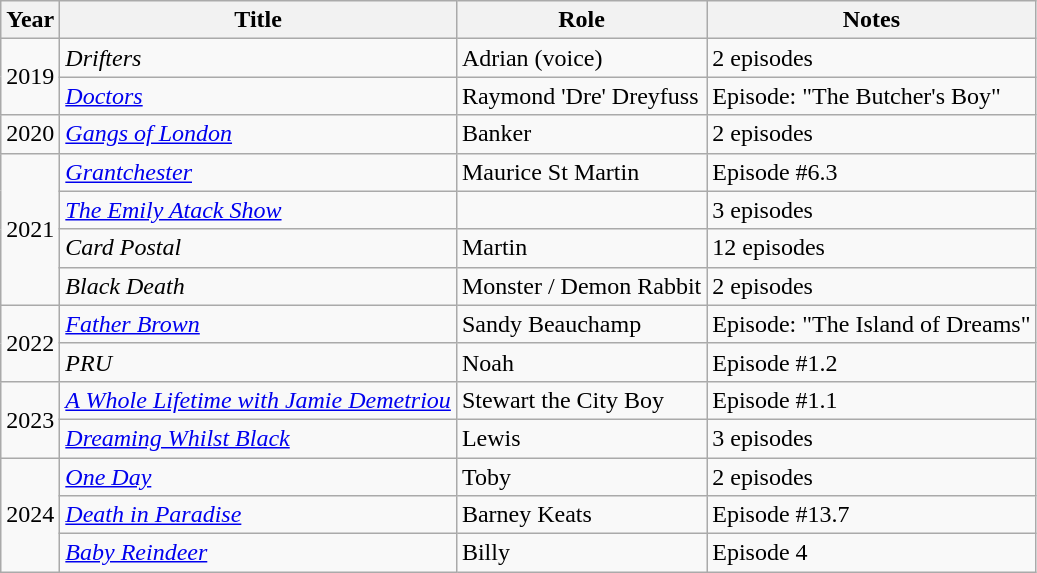<table class="wikitable sortable">
<tr>
<th>Year</th>
<th>Title</th>
<th>Role</th>
<th class="unsortable">Notes</th>
</tr>
<tr>
<td rowspan="2">2019</td>
<td><em>Drifters</em></td>
<td>Adrian (voice)</td>
<td>2 episodes</td>
</tr>
<tr>
<td><em><a href='#'>Doctors</a></em></td>
<td>Raymond 'Dre' Dreyfuss</td>
<td>Episode: "The Butcher's Boy"</td>
</tr>
<tr>
<td>2020</td>
<td><em><a href='#'>Gangs of London</a></em></td>
<td>Banker</td>
<td>2 episodes</td>
</tr>
<tr>
<td rowspan="4">2021</td>
<td><em><a href='#'>Grantchester</a></em></td>
<td>Maurice St Martin</td>
<td>Episode #6.3</td>
</tr>
<tr>
<td><em><a href='#'>The Emily Atack Show</a></em></td>
<td></td>
<td>3 episodes</td>
</tr>
<tr>
<td><em>Card Postal</em></td>
<td>Martin</td>
<td>12 episodes</td>
</tr>
<tr>
<td><em>Black Death</em></td>
<td>Monster / Demon Rabbit</td>
<td>2 episodes</td>
</tr>
<tr>
<td rowspan="2">2022</td>
<td><em><a href='#'>Father Brown</a></em></td>
<td>Sandy Beauchamp</td>
<td>Episode: "The Island of Dreams"</td>
</tr>
<tr>
<td><em>PRU</em></td>
<td>Noah</td>
<td>Episode #1.2</td>
</tr>
<tr>
<td rowspan="2">2023</td>
<td><em><a href='#'>A Whole Lifetime with Jamie Demetriou</a></em></td>
<td>Stewart the City Boy</td>
<td>Episode #1.1</td>
</tr>
<tr>
<td><em><a href='#'>Dreaming Whilst Black</a></em></td>
<td>Lewis</td>
<td>3 episodes</td>
</tr>
<tr>
<td rowspan="3">2024</td>
<td><em><a href='#'>One Day</a></em></td>
<td>Toby</td>
<td>2 episodes</td>
</tr>
<tr>
<td><em><a href='#'>Death in Paradise</a></em></td>
<td>Barney Keats</td>
<td>Episode #13.7</td>
</tr>
<tr>
<td><em><a href='#'>Baby Reindeer</a></em></td>
<td>Billy</td>
<td>Episode 4</td>
</tr>
</table>
